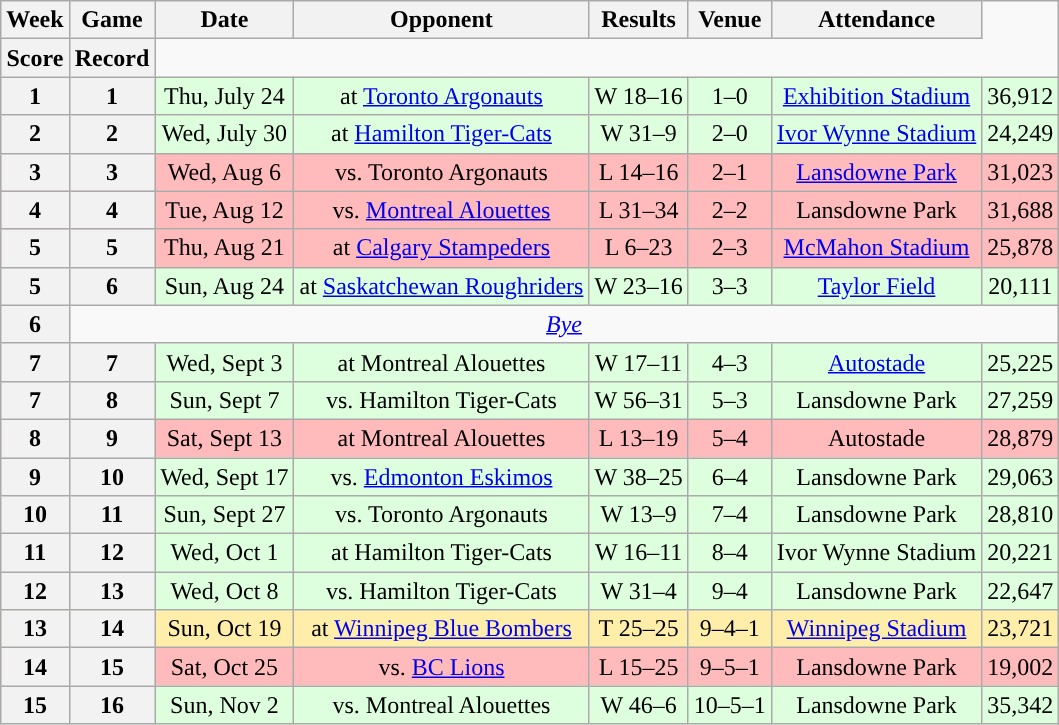<table class="wikitable" style="text-align:center">
<tr>
<th>Week</th>
<th>Game</th>
<th>Date</th>
<th>Opponent</th>
<th>Results</th>
<th>Venue</th>
<th>Attendance</th>
</tr>
<tr>
<th>Score</th>
<th>Record</th>
</tr>
<tr style="background:#ddffdd">
<th>1</th>
<th>1</th>
<td>Thu, July 24</td>
<td>at <a href='#'>Toronto Argonauts</a></td>
<td>W 18–16</td>
<td>1–0</td>
<td><a href='#'>Exhibition Stadium</a></td>
<td>36,912</td>
</tr>
<tr style="background:#ddffdd">
<th>2</th>
<th>2</th>
<td>Wed, July 30</td>
<td>at <a href='#'>Hamilton Tiger-Cats</a></td>
<td>W 31–9</td>
<td>2–0</td>
<td><a href='#'>Ivor Wynne Stadium</a></td>
<td>24,249</td>
</tr>
<tr style="background:#ffbbbb">
<th>3</th>
<th>3</th>
<td>Wed, Aug 6</td>
<td>vs. Toronto Argonauts</td>
<td>L 14–16</td>
<td>2–1</td>
<td><a href='#'>Lansdowne Park</a></td>
<td>31,023</td>
</tr>
<tr style="background:#ffbbbb">
<th>4</th>
<th>4</th>
<td>Tue, Aug 12</td>
<td>vs. <a href='#'>Montreal Alouettes</a></td>
<td>L 31–34</td>
<td>2–2</td>
<td>Lansdowne Park</td>
<td>31,688</td>
</tr>
<tr style="background:#ffbbbb">
<th>5</th>
<th>5</th>
<td>Thu, Aug 21</td>
<td>at <a href='#'>Calgary Stampeders</a></td>
<td>L 6–23</td>
<td>2–3</td>
<td><a href='#'>McMahon Stadium</a></td>
<td>25,878</td>
</tr>
<tr style="background:#ddffdd">
<th>5</th>
<th>6</th>
<td>Sun, Aug 24</td>
<td>at <a href='#'>Saskatchewan Roughriders</a></td>
<td>W 23–16</td>
<td>3–3</td>
<td><a href='#'>Taylor Field</a></td>
<td>20,111</td>
</tr>
<tr>
<th>6</th>
<td colspan=7><em><a href='#'>Bye</a></em></td>
</tr>
<tr style="background:#ddffdd">
<th>7</th>
<th>7</th>
<td>Wed, Sept 3</td>
<td>at Montreal Alouettes</td>
<td>W 17–11</td>
<td>4–3</td>
<td><a href='#'>Autostade</a></td>
<td>25,225</td>
</tr>
<tr style="background:#ddffdd">
<th>7</th>
<th>8</th>
<td>Sun, Sept 7</td>
<td>vs. Hamilton Tiger-Cats</td>
<td>W 56–31</td>
<td>5–3</td>
<td>Lansdowne Park</td>
<td>27,259</td>
</tr>
<tr style="background:#ffbbbb">
<th>8</th>
<th>9</th>
<td>Sat, Sept 13</td>
<td>at Montreal Alouettes</td>
<td>L 13–19</td>
<td>5–4</td>
<td>Autostade</td>
<td>28,879</td>
</tr>
<tr style="background:#ddffdd">
<th>9</th>
<th>10</th>
<td>Wed, Sept 17</td>
<td>vs. <a href='#'>Edmonton Eskimos</a></td>
<td>W 38–25</td>
<td>6–4</td>
<td>Lansdowne Park</td>
<td>29,063</td>
</tr>
<tr style="background:#ddffdd">
<th>10</th>
<th>11</th>
<td>Sun, Sept 27</td>
<td>vs. Toronto Argonauts</td>
<td>W 13–9</td>
<td>7–4</td>
<td>Lansdowne Park</td>
<td>28,810</td>
</tr>
<tr style="background:#ddffdd">
<th>11</th>
<th>12</th>
<td>Wed, Oct 1</td>
<td>at Hamilton Tiger-Cats</td>
<td>W 16–11</td>
<td>8–4</td>
<td>Ivor Wynne Stadium</td>
<td>20,221</td>
</tr>
<tr style="background:#ddffdd">
<th>12</th>
<th>13</th>
<td>Wed, Oct 8</td>
<td>vs. Hamilton Tiger-Cats</td>
<td>W 31–4</td>
<td>9–4</td>
<td>Lansdowne Park</td>
<td>22,647</td>
</tr>
<tr style="background:#ffeeaa">
<th>13</th>
<th>14</th>
<td>Sun, Oct 19</td>
<td>at <a href='#'>Winnipeg Blue Bombers</a></td>
<td>T 25–25</td>
<td>9–4–1</td>
<td><a href='#'>Winnipeg Stadium</a></td>
<td>23,721</td>
</tr>
<tr style="background:#ffbbbb">
<th>14</th>
<th>15</th>
<td>Sat, Oct 25</td>
<td>vs. <a href='#'>BC Lions</a></td>
<td>L 15–25</td>
<td>9–5–1</td>
<td>Lansdowne Park</td>
<td>19,002</td>
</tr>
<tr style="background:#ddffdd">
<th>15</th>
<th>16</th>
<td>Sun, Nov 2</td>
<td>vs. Montreal Alouettes</td>
<td>W 46–6</td>
<td>10–5–1</td>
<td>Lansdowne Park</td>
<td>35,342</td>
</tr>
</table>
